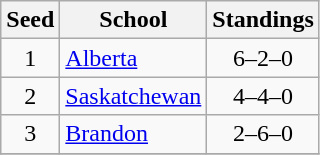<table class="wikitable">
<tr>
<th>Seed</th>
<th>School</th>
<th>Standings</th>
</tr>
<tr>
<td align=center>1</td>
<td><a href='#'>Alberta</a></td>
<td align=center>6–2–0</td>
</tr>
<tr>
<td align=center>2</td>
<td><a href='#'>Saskatchewan</a></td>
<td align=center>4–4–0</td>
</tr>
<tr>
<td align=center>3</td>
<td><a href='#'>Brandon</a></td>
<td align=center>2–6–0</td>
</tr>
<tr>
</tr>
</table>
